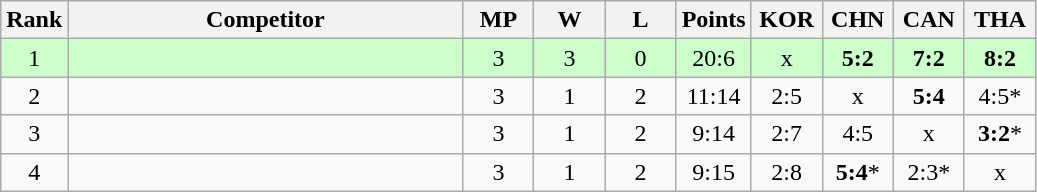<table class="wikitable" style="text-align:center">
<tr>
<th>Rank</th>
<th style="width:16em">Competitor</th>
<th style="width:2.5em">MP</th>
<th style="width:2.5em">W</th>
<th style="width:2.5em">L</th>
<th>Points</th>
<th style="width:2.5em">KOR</th>
<th style="width:2.5em">CHN</th>
<th style="width:2.5em">CAN</th>
<th style="width:2.5em">THA</th>
</tr>
<tr style="background:#cfc;">
<td>1</td>
<td style="text-align:left"></td>
<td>3</td>
<td>3</td>
<td>0</td>
<td>20:6</td>
<td>x</td>
<td><strong>5:2</strong></td>
<td><strong>7:2</strong></td>
<td><strong>8:2</strong></td>
</tr>
<tr>
<td>2</td>
<td style="text-align:left"></td>
<td>3</td>
<td>1</td>
<td>2</td>
<td>11:14</td>
<td>2:5</td>
<td>x</td>
<td><strong>5:4</strong></td>
<td>4:5*</td>
</tr>
<tr>
<td>3</td>
<td style="text-align:left"></td>
<td>3</td>
<td>1</td>
<td>2</td>
<td>9:14</td>
<td>2:7</td>
<td>4:5</td>
<td>x</td>
<td><strong>3:2</strong>*</td>
</tr>
<tr>
<td>4</td>
<td style="text-align:left"></td>
<td>3</td>
<td>1</td>
<td>2</td>
<td>9:15</td>
<td>2:8</td>
<td><strong>5:4</strong>*</td>
<td>2:3*</td>
<td>x</td>
</tr>
</table>
